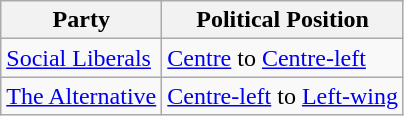<table class="wikitable mw-collapsible mw-collapsed">
<tr>
<th>Party</th>
<th>Political Position</th>
</tr>
<tr>
<td><a href='#'>Social Liberals</a></td>
<td><a href='#'>Centre</a> to <a href='#'>Centre-left</a></td>
</tr>
<tr>
<td><a href='#'>The Alternative</a></td>
<td><a href='#'>Centre-left</a> to <a href='#'>Left-wing</a></td>
</tr>
</table>
